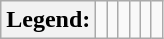<table class="wikitable">
<tr>
<th>Legend:</th>
<td></td>
<td></td>
<td></td>
<td></td>
<td></td>
<td></td>
</tr>
</table>
